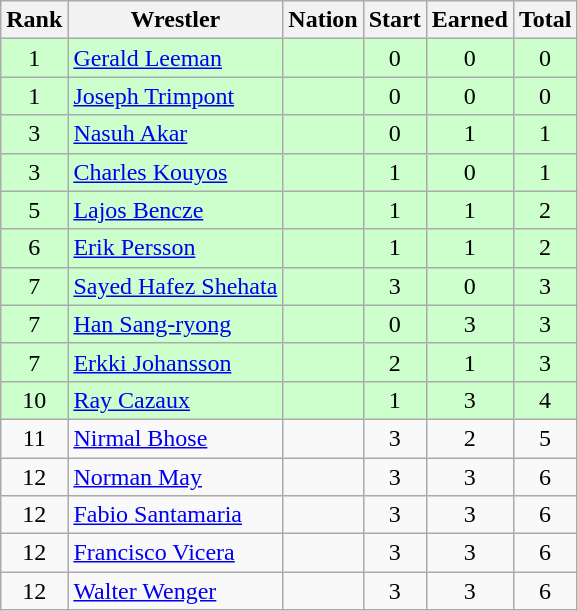<table class="wikitable sortable" style="text-align:center;">
<tr>
<th>Rank</th>
<th>Wrestler</th>
<th>Nation</th>
<th>Start</th>
<th>Earned</th>
<th>Total</th>
</tr>
<tr style="background:#cfc;">
<td>1</td>
<td align=left><a href='#'>Gerald Leeman</a></td>
<td align=left></td>
<td>0</td>
<td>0</td>
<td>0</td>
</tr>
<tr style="background:#cfc;">
<td>1</td>
<td align=left><a href='#'>Joseph Trimpont</a></td>
<td align=left></td>
<td>0</td>
<td>0</td>
<td>0</td>
</tr>
<tr style="background:#cfc;">
<td>3</td>
<td align=left><a href='#'>Nasuh Akar</a></td>
<td align=left></td>
<td>0</td>
<td>1</td>
<td>1</td>
</tr>
<tr style="background:#cfc;">
<td>3</td>
<td align=left><a href='#'>Charles Kouyos</a></td>
<td align=left></td>
<td>1</td>
<td>0</td>
<td>1</td>
</tr>
<tr style="background:#cfc;">
<td>5</td>
<td align=left><a href='#'>Lajos Bencze</a></td>
<td align=left></td>
<td>1</td>
<td>1</td>
<td>2</td>
</tr>
<tr style="background:#cfc;">
<td>6</td>
<td align=left><a href='#'>Erik Persson</a></td>
<td align=left></td>
<td>1</td>
<td>1</td>
<td>2</td>
</tr>
<tr style="background:#cfc;">
<td>7</td>
<td align=left><a href='#'>Sayed Hafez Shehata</a></td>
<td align=left></td>
<td>3</td>
<td>0</td>
<td>3</td>
</tr>
<tr style="background:#cfc;">
<td>7</td>
<td align=left><a href='#'>Han Sang-ryong</a></td>
<td align=left></td>
<td>0</td>
<td>3</td>
<td>3</td>
</tr>
<tr style="background:#cfc;">
<td>7</td>
<td align=left><a href='#'>Erkki Johansson</a></td>
<td align=left></td>
<td>2</td>
<td>1</td>
<td>3</td>
</tr>
<tr style="background:#cfc;">
<td>10</td>
<td align=left><a href='#'>Ray Cazaux</a></td>
<td align=left></td>
<td>1</td>
<td>3</td>
<td>4</td>
</tr>
<tr>
<td>11</td>
<td align=left><a href='#'>Nirmal Bhose</a></td>
<td align=left></td>
<td>3</td>
<td>2</td>
<td>5</td>
</tr>
<tr>
<td>12</td>
<td align=left><a href='#'>Norman May</a></td>
<td align=left></td>
<td>3</td>
<td>3</td>
<td>6</td>
</tr>
<tr>
<td>12</td>
<td align=left><a href='#'>Fabio Santamaria</a></td>
<td align=left></td>
<td>3</td>
<td>3</td>
<td>6</td>
</tr>
<tr>
<td>12</td>
<td align=left><a href='#'>Francisco Vicera</a></td>
<td align=left></td>
<td>3</td>
<td>3</td>
<td>6</td>
</tr>
<tr>
<td>12</td>
<td align=left><a href='#'>Walter Wenger</a></td>
<td align=left></td>
<td>3</td>
<td>3</td>
<td>6</td>
</tr>
</table>
